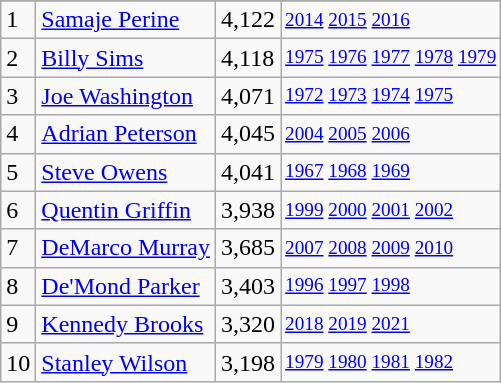<table class="wikitable">
<tr>
</tr>
<tr>
<td>1</td>
<td><a href='#'>Samaje Perine</a></td>
<td>4,122</td>
<td style="font-size:80%;"><a href='#'>2014</a> <a href='#'>2015</a> <a href='#'>2016</a></td>
</tr>
<tr>
<td>2</td>
<td><a href='#'>Billy Sims</a></td>
<td>4,118</td>
<td style="font-size:80%;"><a href='#'>1975</a> <a href='#'>1976</a> <a href='#'>1977</a> <a href='#'>1978</a> <a href='#'>1979</a></td>
</tr>
<tr>
<td>3</td>
<td><a href='#'>Joe Washington</a></td>
<td>4,071</td>
<td style="font-size:80%;"><a href='#'>1972</a> <a href='#'>1973</a> <a href='#'>1974</a> <a href='#'>1975</a></td>
</tr>
<tr>
<td>4</td>
<td><a href='#'>Adrian Peterson</a></td>
<td>4,045</td>
<td style="font-size:80%;"><a href='#'>2004</a> <a href='#'>2005</a> <a href='#'>2006</a></td>
</tr>
<tr>
<td>5</td>
<td><a href='#'>Steve Owens</a></td>
<td>4,041</td>
<td style="font-size:80%;"><a href='#'>1967</a> <a href='#'>1968</a> <a href='#'>1969</a></td>
</tr>
<tr>
<td>6</td>
<td><a href='#'>Quentin Griffin</a></td>
<td>3,938</td>
<td style="font-size:80%;"><a href='#'>1999</a> <a href='#'>2000</a> <a href='#'>2001</a> <a href='#'>2002</a></td>
</tr>
<tr>
<td>7</td>
<td><a href='#'>DeMarco Murray</a></td>
<td>3,685</td>
<td style="font-size:80%;"><a href='#'>2007</a> <a href='#'>2008</a> <a href='#'>2009</a> <a href='#'>2010</a></td>
</tr>
<tr>
<td>8</td>
<td><a href='#'>De'Mond Parker</a></td>
<td>3,403</td>
<td style="font-size:80%;"><a href='#'>1996</a> <a href='#'>1997</a> <a href='#'>1998</a></td>
</tr>
<tr>
<td>9</td>
<td><a href='#'>Kennedy Brooks</a></td>
<td>3,320</td>
<td style="font-size:80%;"><a href='#'>2018</a> <a href='#'>2019</a> <a href='#'>2021</a></td>
</tr>
<tr>
<td>10</td>
<td><a href='#'>Stanley Wilson</a></td>
<td>3,198</td>
<td style="font-size:80%;"><a href='#'>1979</a> <a href='#'>1980</a> <a href='#'>1981</a> <a href='#'>1982</a></td>
</tr>
</table>
